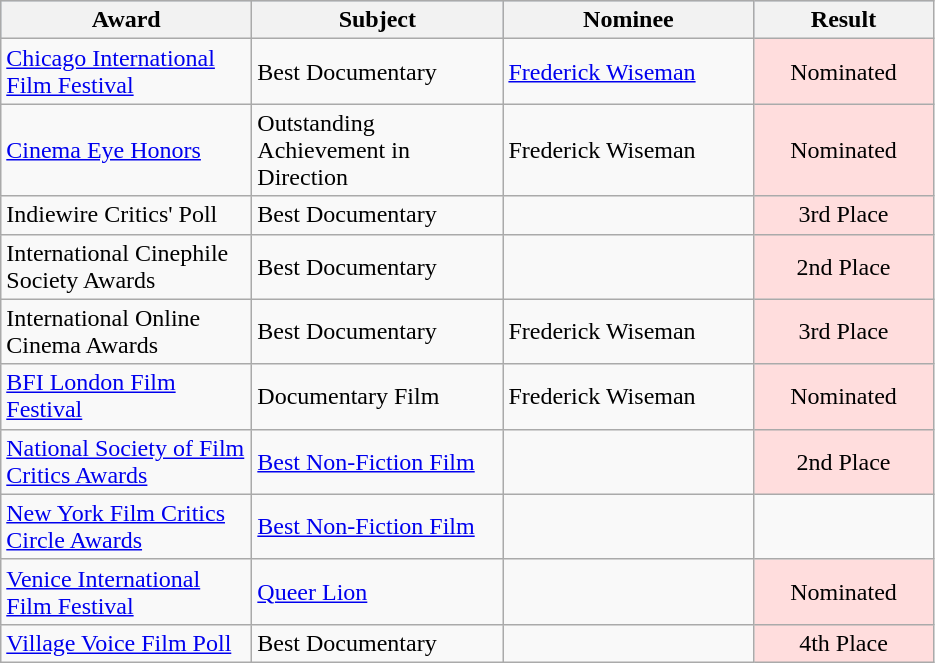<table class="wikitable">
<tr style="background:#b0c4de; text-align:center;">
<th style="width:10em;">Award</th>
<th style="width:10em;">Subject</th>
<th style="width:10em;">Nominee</th>
<th style="width:7em;">Result</th>
</tr>
<tr>
<td rowspan=1><a href='#'>Chicago International Film Festival</a></td>
<td>Best Documentary</td>
<td><a href='#'>Frederick Wiseman</a></td>
<td rowspan="1" style="background: #FDD; color: black; vertical-align: middle; text-align: center;">Nominated</td>
</tr>
<tr>
<td rowspan=1><a href='#'>Cinema Eye Honors</a></td>
<td>Outstanding Achievement in Direction</td>
<td>Frederick Wiseman</td>
<td rowspan="1" style="background: #FDD; color: black; vertical-align: middle; text-align: center;">Nominated</td>
</tr>
<tr>
<td rowspan=1>Indiewire Critics' Poll</td>
<td>Best Documentary</td>
<td></td>
<td rowspan="1" style="background: #FDD; color: black; vertical-align: middle; text-align: center;">3rd Place</td>
</tr>
<tr>
<td rowspan=1>International Cinephile Society Awards</td>
<td>Best Documentary</td>
<td></td>
<td rowspan="1" style="background: #FDD; color: black; vertical-align: middle; text-align: center;">2nd Place</td>
</tr>
<tr>
<td rowspan=1>International Online Cinema Awards</td>
<td>Best Documentary</td>
<td>Frederick Wiseman</td>
<td rowspan="1" style="background: #FDD; color: black; vertical-align: middle; text-align: center;">3rd Place</td>
</tr>
<tr>
<td rowspan=1><a href='#'>BFI London Film Festival</a></td>
<td>Documentary Film</td>
<td>Frederick Wiseman</td>
<td rowspan="1" style="background: #FDD; color: black; vertical-align: middle; text-align: center;">Nominated</td>
</tr>
<tr>
<td rowspan=1><a href='#'>National Society of Film Critics Awards</a></td>
<td><a href='#'>Best Non-Fiction Film</a></td>
<td></td>
<td rowspan="1" style="background: #FDD; color: black; vertical-align: middle; text-align: center;">2nd Place</td>
</tr>
<tr>
<td rowspan=1><a href='#'>New York Film Critics Circle Awards</a></td>
<td><a href='#'>Best Non-Fiction Film</a></td>
<td></td>
<td></td>
</tr>
<tr>
<td rowspan=1><a href='#'>Venice International Film Festival</a></td>
<td><a href='#'>Queer Lion</a></td>
<td></td>
<td rowspan="1" style="background: #FDD; color: black; vertical-align: middle; text-align: center;">Nominated</td>
</tr>
<tr>
<td rowspan=1><a href='#'>Village Voice Film Poll</a></td>
<td>Best Documentary</td>
<td></td>
<td rowspan="1" style="background: #FDD; color: black; vertical-align: middle; text-align: center;">4th Place</td>
</tr>
</table>
